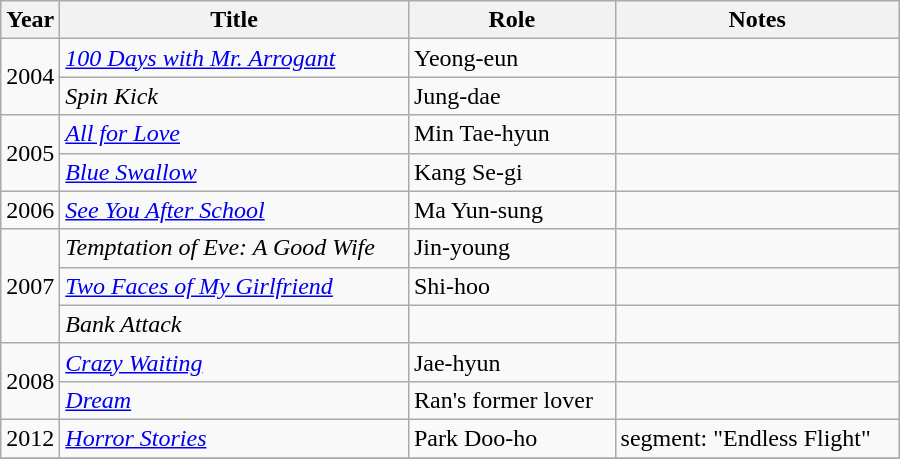<table class="wikitable" style="width:600px">
<tr>
<th width=10>Year</th>
<th>Title</th>
<th>Role</th>
<th>Notes</th>
</tr>
<tr>
<td rowspan=2>2004</td>
<td><em><a href='#'>100 Days with Mr. Arrogant</a></em></td>
<td>Yeong-eun</td>
<td></td>
</tr>
<tr>
<td><em>Spin Kick</em></td>
<td>Jung-dae</td>
<td></td>
</tr>
<tr>
<td rowspan=2>2005</td>
<td><em><a href='#'>All for Love</a></em></td>
<td>Min Tae-hyun</td>
<td></td>
</tr>
<tr>
<td><em><a href='#'>Blue Swallow</a></em></td>
<td>Kang Se-gi</td>
<td></td>
</tr>
<tr>
<td>2006</td>
<td><em><a href='#'>See You After School</a></em></td>
<td>Ma Yun-sung</td>
<td></td>
</tr>
<tr>
<td rowspan=3>2007</td>
<td><em>Temptation of Eve: A Good Wife</em></td>
<td>Jin-young</td>
<td></td>
</tr>
<tr>
<td><em><a href='#'>Two Faces of My Girlfriend</a></em></td>
<td>Shi-hoo</td>
<td></td>
</tr>
<tr>
<td><em>Bank Attack</em></td>
<td></td>
<td></td>
</tr>
<tr>
<td rowspan=2>2008</td>
<td><em><a href='#'>Crazy Waiting</a></em></td>
<td>Jae-hyun</td>
<td></td>
</tr>
<tr>
<td><em><a href='#'>Dream</a></em></td>
<td>Ran's former lover</td>
<td></td>
</tr>
<tr>
<td>2012</td>
<td><em><a href='#'>Horror Stories</a></em></td>
<td>Park Doo-ho</td>
<td>segment: "Endless Flight"</td>
</tr>
<tr>
</tr>
</table>
